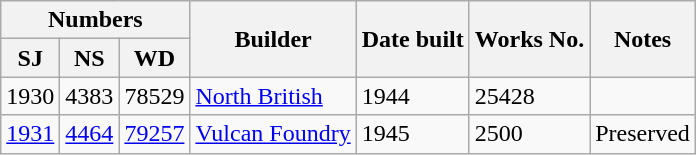<table class="wikitable">
<tr>
<th colspan=3>Numbers</th>
<th rowspan=2>Builder</th>
<th rowspan=2>Date built</th>
<th rowspan=2>Works No.</th>
<th rowspan=2>Notes</th>
</tr>
<tr>
<th>SJ</th>
<th>NS</th>
<th>WD</th>
</tr>
<tr>
<td>1930</td>
<td>4383</td>
<td>78529</td>
<td><a href='#'>North British</a></td>
<td>1944</td>
<td>25428</td>
<td></td>
</tr>
<tr>
<td><a href='#'>1931</a></td>
<td><a href='#'>4464</a></td>
<td><a href='#'>79257</a></td>
<td><a href='#'>Vulcan Foundry</a></td>
<td>1945</td>
<td>2500</td>
<td>Preserved</td>
</tr>
</table>
